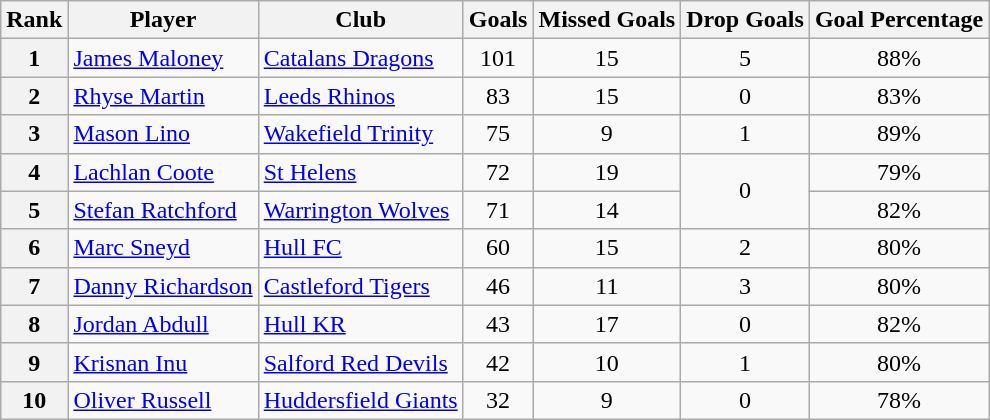<table class="wikitable" style="text-align:center">
<tr>
<th>Rank</th>
<th>Player</th>
<th>Club</th>
<th>Goals</th>
<th>Missed Goals</th>
<th>Drop Goals</th>
<th>Goal Percentage</th>
</tr>
<tr>
<th>1</th>
<td align="left"> <a href='#'>James Maloney</a></td>
<td align="left"> <a href='#'>Catalans Dragons</a></td>
<td>101</td>
<td>15</td>
<td>5</td>
<td>88%</td>
</tr>
<tr>
<th>2</th>
<td align="left"> <a href='#'>Rhyse Martin</a></td>
<td align="left"> <a href='#'>Leeds Rhinos</a></td>
<td>83</td>
<td>15</td>
<td>0</td>
<td>83%</td>
</tr>
<tr>
<th>3</th>
<td align="left"> <a href='#'>Mason Lino</a></td>
<td align="left"> <a href='#'>Wakefield Trinity</a></td>
<td>75</td>
<td>9</td>
<td>1</td>
<td>89%</td>
</tr>
<tr>
<th>4</th>
<td align="left"> <a href='#'>Lachlan Coote</a></td>
<td align="left"> <a href='#'>St Helens</a></td>
<td>72</td>
<td>19</td>
<td Rowspan=2>0</td>
<td>79%</td>
</tr>
<tr>
<th>5</th>
<td align="left"> <a href='#'>Stefan Ratchford</a></td>
<td align="left"> <a href='#'>Warrington Wolves</a></td>
<td>71</td>
<td>14</td>
<td>82%</td>
</tr>
<tr>
<th>6</th>
<td align="left"> <a href='#'>Marc Sneyd</a></td>
<td align="left"> <a href='#'>Hull FC</a></td>
<td>60</td>
<td>15</td>
<td>2</td>
<td>80%</td>
</tr>
<tr>
<th>7</th>
<td align="left"> <a href='#'>Danny Richardson</a></td>
<td align="left"> <a href='#'>Castleford Tigers</a></td>
<td>46</td>
<td>11</td>
<td>3</td>
<td>80%</td>
</tr>
<tr>
<th>8</th>
<td align="left"> <a href='#'>Jordan Abdull</a></td>
<td align="left"> <a href='#'>Hull KR</a></td>
<td>43</td>
<td>17</td>
<td>0</td>
<td>82%</td>
</tr>
<tr>
<th>9</th>
<td align="left"> <a href='#'>Krisnan Inu</a></td>
<td align="left"> <a href='#'>Salford Red Devils</a></td>
<td>42</td>
<td>10</td>
<td>1</td>
<td>80%</td>
</tr>
<tr>
<th>10</th>
<td align="left"> <a href='#'>Oliver Russell</a></td>
<td align="left"> <a href='#'>Huddersfield Giants</a></td>
<td>32</td>
<td>9</td>
<td>0</td>
<td>78%</td>
</tr>
</table>
